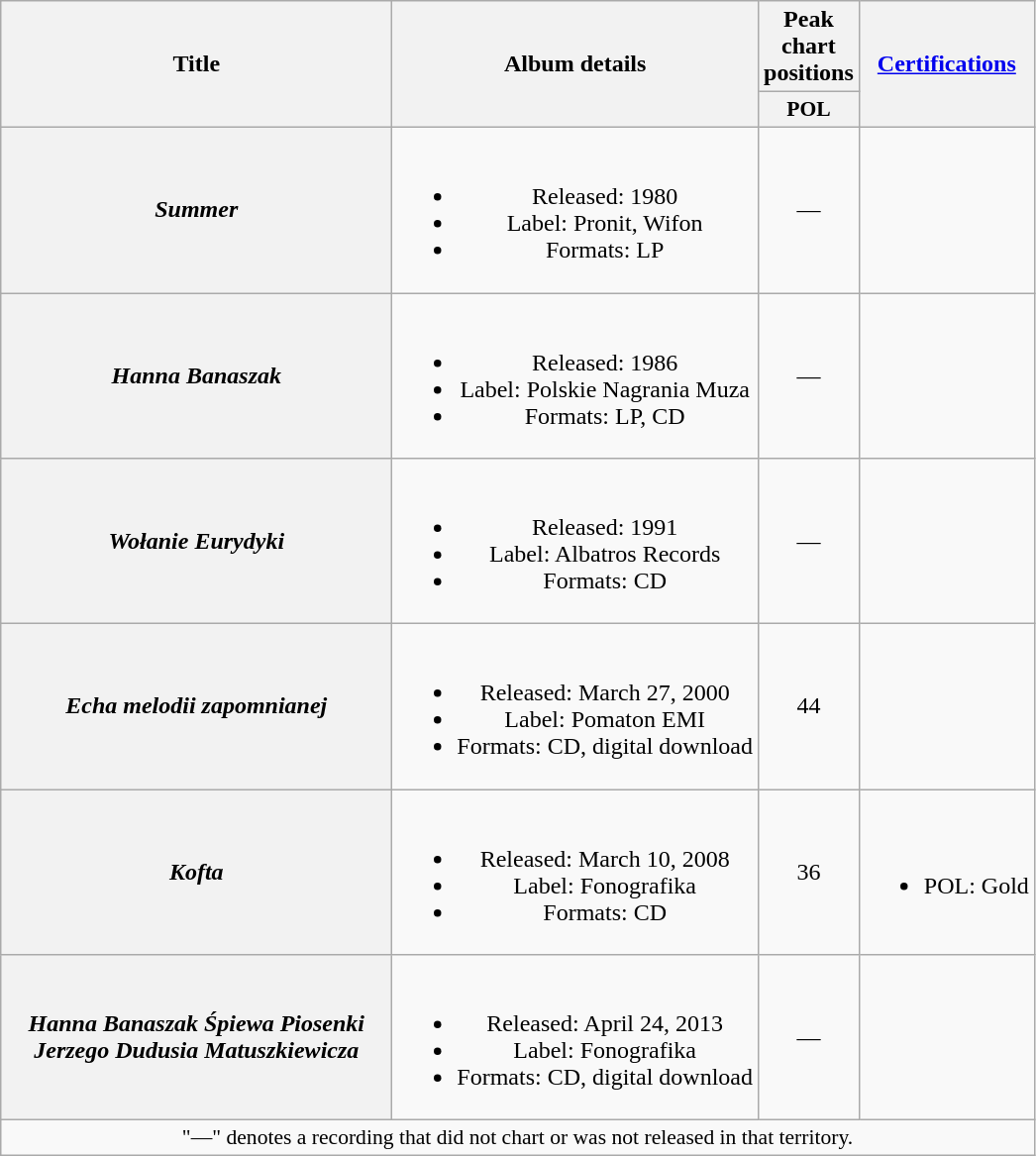<table class="wikitable plainrowheaders" style="text-align:center;">
<tr>
<th scope="col" rowspan="2" style="width:16em;">Title</th>
<th scope="col" rowspan="2">Album details</th>
<th scope="col" colspan="1">Peak chart positions</th>
<th scope="col" rowspan="2"><a href='#'>Certifications</a></th>
</tr>
<tr>
<th scope="col" style="width:3em;font-size:90%;">POL<br></th>
</tr>
<tr>
<th scope="row"><em>Summer</em></th>
<td><br><ul><li>Released: 1980</li><li>Label: Pronit, Wifon</li><li>Formats: LP</li></ul></td>
<td>—</td>
<td></td>
</tr>
<tr>
<th scope="row"><em>Hanna Banaszak</em></th>
<td><br><ul><li>Released: 1986</li><li>Label: Polskie Nagrania Muza</li><li>Formats: LP, CD</li></ul></td>
<td>—</td>
<td></td>
</tr>
<tr>
<th scope="row"><em>Wołanie Eurydyki</em></th>
<td><br><ul><li>Released: 1991</li><li>Label: Albatros Records</li><li>Formats: CD</li></ul></td>
<td>—</td>
<td></td>
</tr>
<tr>
<th scope="row"><em>Echa melodii zapomnianej</em></th>
<td><br><ul><li>Released: March 27, 2000</li><li>Label: Pomaton EMI</li><li>Formats: CD, digital download</li></ul></td>
<td>44</td>
<td></td>
</tr>
<tr>
<th scope="row"><em>Kofta</em></th>
<td><br><ul><li>Released: March 10, 2008</li><li>Label: Fonografika</li><li>Formats: CD</li></ul></td>
<td>36</td>
<td><br><ul><li>POL: Gold</li></ul></td>
</tr>
<tr>
<th scope="row"><em>Hanna Banaszak Śpiewa Piosenki<br>Jerzego Dudusia Matuszkiewicza</em></th>
<td><br><ul><li>Released: April 24, 2013</li><li>Label: Fonografika</li><li>Formats: CD, digital download</li></ul></td>
<td>—</td>
<td></td>
</tr>
<tr>
<td colspan="20" style="font-size:90%">"—" denotes a recording that did not chart or was not released in that territory.</td>
</tr>
</table>
